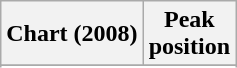<table class="wikitable sortable plainrowheaders" style="text-align:center;" border="1">
<tr>
<th scope="col">Chart (2008)</th>
<th scope="col">Peak<br>position</th>
</tr>
<tr>
</tr>
<tr>
</tr>
</table>
